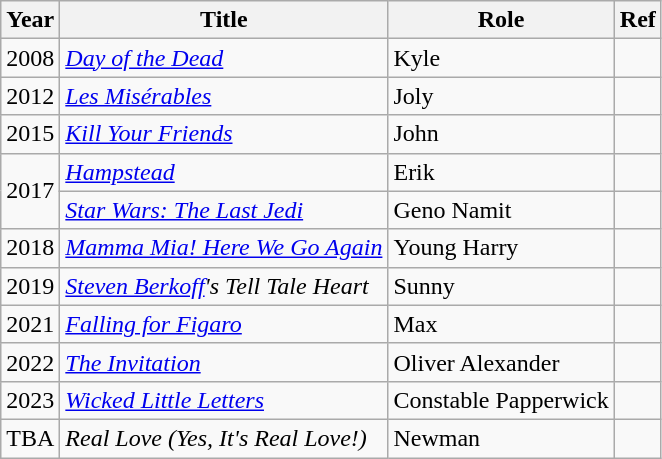<table class="wikitable sortable plainrowheaders">
<tr>
<th>Year</th>
<th scope="col">Title</th>
<th scope="col">Role</th>
<th>Ref</th>
</tr>
<tr>
<td>2008</td>
<td scope="row"><em><a href='#'>Day of the Dead</a></em></td>
<td>Kyle</td>
<td></td>
</tr>
<tr>
<td>2012</td>
<td scope="row" data-sort-value="Misérables, Les"><em><a href='#'>Les Misérables</a></em></td>
<td>Joly</td>
<td></td>
</tr>
<tr>
<td>2015</td>
<td scope="row"><em><a href='#'>Kill Your Friends</a></em></td>
<td>John</td>
<td></td>
</tr>
<tr>
<td rowspan="2">2017</td>
<td scope="row"><em><a href='#'>Hampstead</a></em></td>
<td>Erik</td>
<td></td>
</tr>
<tr>
<td scope="row"><em><a href='#'>Star Wars: The Last Jedi</a></em></td>
<td>Geno Namit</td>
<td></td>
</tr>
<tr>
<td>2018</td>
<td scope="row"><em><a href='#'>Mamma Mia! Here We Go Again</a></em></td>
<td>Young Harry</td>
<td></td>
</tr>
<tr>
<td>2019</td>
<td scope="row"><em><a href='#'>Steven Berkoff</a>'s Tell Tale Heart</em></td>
<td>Sunny</td>
<td></td>
</tr>
<tr>
<td>2021</td>
<td scope="row"><em><a href='#'>Falling for Figaro</a></em></td>
<td>Max</td>
<td></td>
</tr>
<tr>
<td>2022</td>
<td><em><a href='#'>The Invitation</a></em></td>
<td>Oliver Alexander</td>
<td></td>
</tr>
<tr>
<td>2023</td>
<td><em><a href='#'>Wicked Little Letters</a></em></td>
<td>Constable Papperwick</td>
<td></td>
</tr>
<tr>
<td>TBA</td>
<td><em>Real Love (Yes, It's Real Love!)</em></td>
<td>Newman</td>
<td></td>
</tr>
</table>
